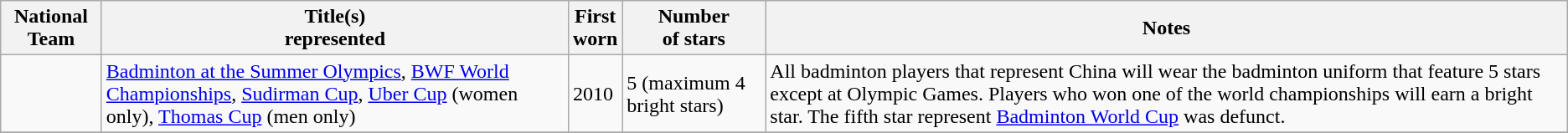<table class="wikitable sortable">
<tr>
<th>National Team</th>
<th>Title(s)<br>represented</th>
<th>First<br>worn</th>
<th>Number<br>of stars</th>
<th class="unsortable">Notes</th>
</tr>
<tr>
<td></td>
<td><a href='#'>Badminton at the Summer Olympics</a>, <a href='#'>BWF World Championships</a>, <a href='#'>Sudirman Cup</a>, <a href='#'>Uber Cup</a> (women only), <a href='#'>Thomas Cup</a> (men only)</td>
<td>2010</td>
<td>5 (maximum 4 bright stars)</td>
<td>All badminton players that represent China will wear the badminton uniform that feature 5 stars except at Olympic Games. Players who won one of the world championships will earn a bright star. The fifth star represent <a href='#'>Badminton World Cup</a> was defunct.</td>
</tr>
<tr ->
</tr>
</table>
